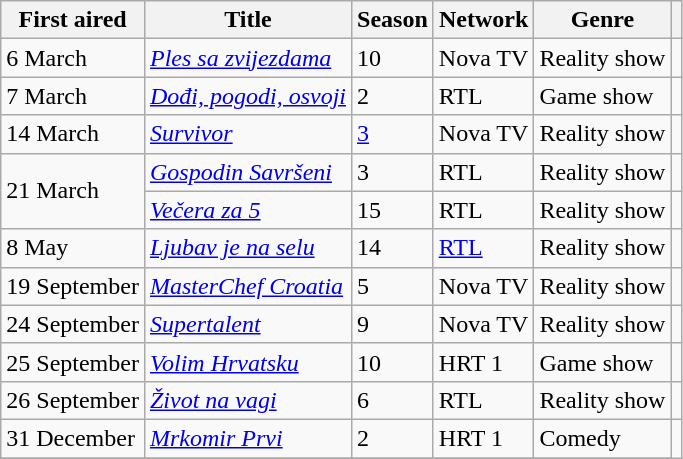<table class="wikitable sortable">
<tr>
<th>First aired</th>
<th>Title</th>
<th>Season</th>
<th>Network</th>
<th>Genre</th>
<th></th>
</tr>
<tr>
<td>6 March</td>
<td><em><a href='#'>Ples sa zvijezdama</a></em></td>
<td>10</td>
<td>Nova TV</td>
<td>Reality show</td>
<td></td>
</tr>
<tr>
<td>7 March</td>
<td><em><a href='#'>Dođi, pogodi, osvoji</a></em></td>
<td>2</td>
<td>RTL</td>
<td>Game show</td>
<td></td>
</tr>
<tr>
<td>14 March</td>
<td><em><a href='#'>Survivor</a></em></td>
<td><a href='#'>3</a></td>
<td>Nova TV</td>
<td>Reality show</td>
<td></td>
</tr>
<tr>
<td rowspan="2">21 March</td>
<td><em><a href='#'>Gospodin Savršeni</a></em></td>
<td>3</td>
<td>RTL</td>
<td>Reality show</td>
<td></td>
</tr>
<tr>
<td><em><a href='#'>Večera za 5</a></em></td>
<td>15</td>
<td>RTL</td>
<td>Reality show</td>
</tr>
<tr>
<td>8 May</td>
<td><em><a href='#'>Ljubav je na selu</a></em></td>
<td>14</td>
<td><a href='#'>RTL</a></td>
<td>Reality show</td>
<td></td>
</tr>
<tr>
<td>19 September</td>
<td><em><a href='#'>MasterChef Croatia</a></em></td>
<td>5</td>
<td>Nova TV</td>
<td>Reality show</td>
<td></td>
</tr>
<tr>
<td>24 September</td>
<td><em><a href='#'>Supertalent</a></em></td>
<td>9</td>
<td>Nova TV</td>
<td>Reality show</td>
<td></td>
</tr>
<tr>
<td>25 September</td>
<td><em><a href='#'>Volim Hrvatsku</a></em></td>
<td>10</td>
<td>HRT 1</td>
<td>Game show</td>
<td></td>
</tr>
<tr>
<td>26 September</td>
<td><em><a href='#'>Život na vagi</a></em></td>
<td>6</td>
<td>RTL</td>
<td>Reality show</td>
<td></td>
</tr>
<tr>
<td>31 December</td>
<td><em><a href='#'>Mrkomir Prvi</a></em></td>
<td>2</td>
<td>HRT 1</td>
<td>Comedy</td>
</tr>
<tr>
</tr>
</table>
